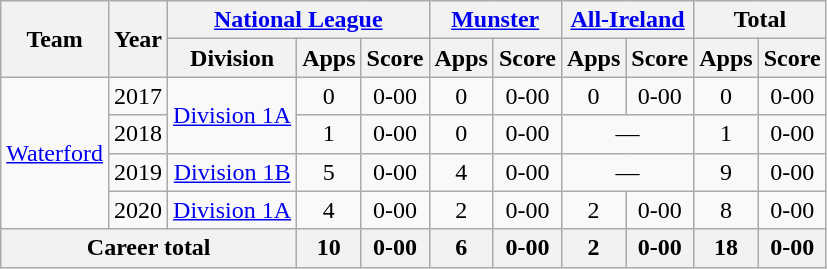<table class="wikitable" style="text-align:center">
<tr>
<th rowspan="2">Team</th>
<th rowspan="2">Year</th>
<th colspan="3"><a href='#'>National League</a></th>
<th colspan="2"><a href='#'>Munster</a></th>
<th colspan="2"><a href='#'>All-Ireland</a></th>
<th colspan="2">Total</th>
</tr>
<tr>
<th>Division</th>
<th>Apps</th>
<th>Score</th>
<th>Apps</th>
<th>Score</th>
<th>Apps</th>
<th>Score</th>
<th>Apps</th>
<th>Score</th>
</tr>
<tr>
<td rowspan="4"><a href='#'>Waterford</a></td>
<td>2017</td>
<td rowspan="2"><a href='#'>Division 1A</a></td>
<td>0</td>
<td>0-00</td>
<td>0</td>
<td>0-00</td>
<td>0</td>
<td>0-00</td>
<td>0</td>
<td>0-00</td>
</tr>
<tr>
<td>2018</td>
<td>1</td>
<td>0-00</td>
<td>0</td>
<td>0-00</td>
<td colspan=2>—</td>
<td>1</td>
<td>0-00</td>
</tr>
<tr>
<td>2019</td>
<td rowspan="1"><a href='#'>Division 1B</a></td>
<td>5</td>
<td>0-00</td>
<td>4</td>
<td>0-00</td>
<td colspan=2>—</td>
<td>9</td>
<td>0-00</td>
</tr>
<tr>
<td>2020</td>
<td rowspan="1"><a href='#'>Division 1A</a></td>
<td>4</td>
<td>0-00</td>
<td>2</td>
<td>0-00</td>
<td>2</td>
<td>0-00</td>
<td>8</td>
<td>0-00</td>
</tr>
<tr>
<th colspan="3">Career total</th>
<th>10</th>
<th>0-00</th>
<th>6</th>
<th>0-00</th>
<th>2</th>
<th>0-00</th>
<th>18</th>
<th>0-00</th>
</tr>
</table>
